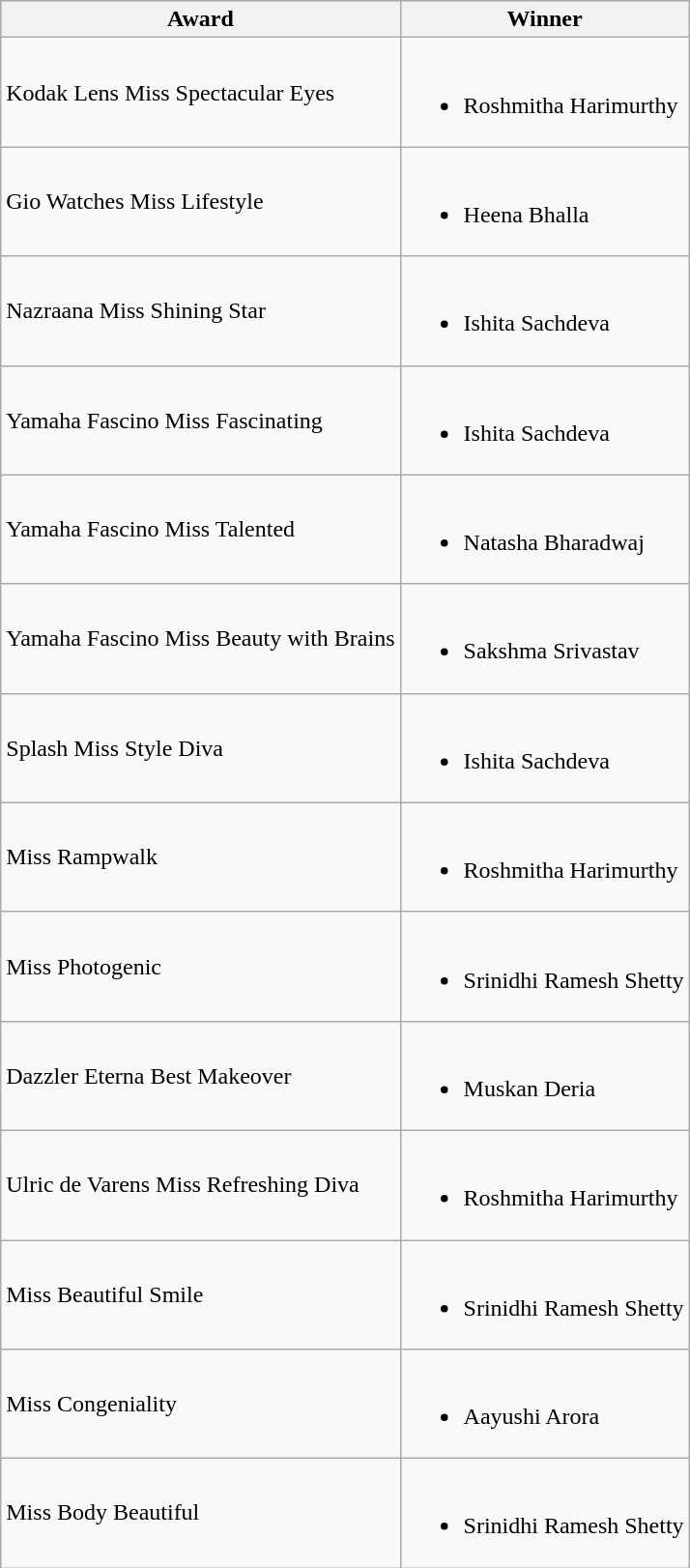<table class="wikitable">
<tr>
<th>Award</th>
<th>Winner</th>
</tr>
<tr>
<td>Kodak Lens Miss Spectacular Eyes</td>
<td><br><ul><li>Roshmitha Harimurthy</li></ul></td>
</tr>
<tr>
<td>Gio Watches Miss Lifestyle</td>
<td><br><ul><li>Heena Bhalla</li></ul></td>
</tr>
<tr>
<td>Nazraana Miss Shining Star</td>
<td><br><ul><li>Ishita Sachdeva</li></ul></td>
</tr>
<tr>
<td>Yamaha Fascino Miss Fascinating</td>
<td><br><ul><li>Ishita Sachdeva</li></ul></td>
</tr>
<tr>
<td>Yamaha Fascino Miss Talented</td>
<td><br><ul><li>Natasha Bharadwaj</li></ul></td>
</tr>
<tr>
<td>Yamaha Fascino Miss Beauty with Brains</td>
<td><br><ul><li>Sakshma Srivastav</li></ul></td>
</tr>
<tr>
<td>Splash Miss Style Diva</td>
<td><br><ul><li>Ishita Sachdeva</li></ul></td>
</tr>
<tr>
<td>Miss Rampwalk</td>
<td><br><ul><li>Roshmitha Harimurthy</li></ul></td>
</tr>
<tr>
<td>Miss Photogenic</td>
<td><br><ul><li>Srinidhi Ramesh Shetty</li></ul></td>
</tr>
<tr>
<td>Dazzler Eterna Best Makeover</td>
<td><br><ul><li>Muskan Deria</li></ul></td>
</tr>
<tr>
<td>Ulric de Varens Miss Refreshing Diva</td>
<td><br><ul><li>Roshmitha Harimurthy</li></ul></td>
</tr>
<tr>
<td>Miss Beautiful Smile</td>
<td><br><ul><li>Srinidhi Ramesh Shetty</li></ul></td>
</tr>
<tr>
<td>Miss Congeniality</td>
<td><br><ul><li>Aayushi Arora</li></ul></td>
</tr>
<tr>
<td>Miss Body Beautiful</td>
<td><br><ul><li>Srinidhi Ramesh Shetty</li></ul></td>
</tr>
</table>
